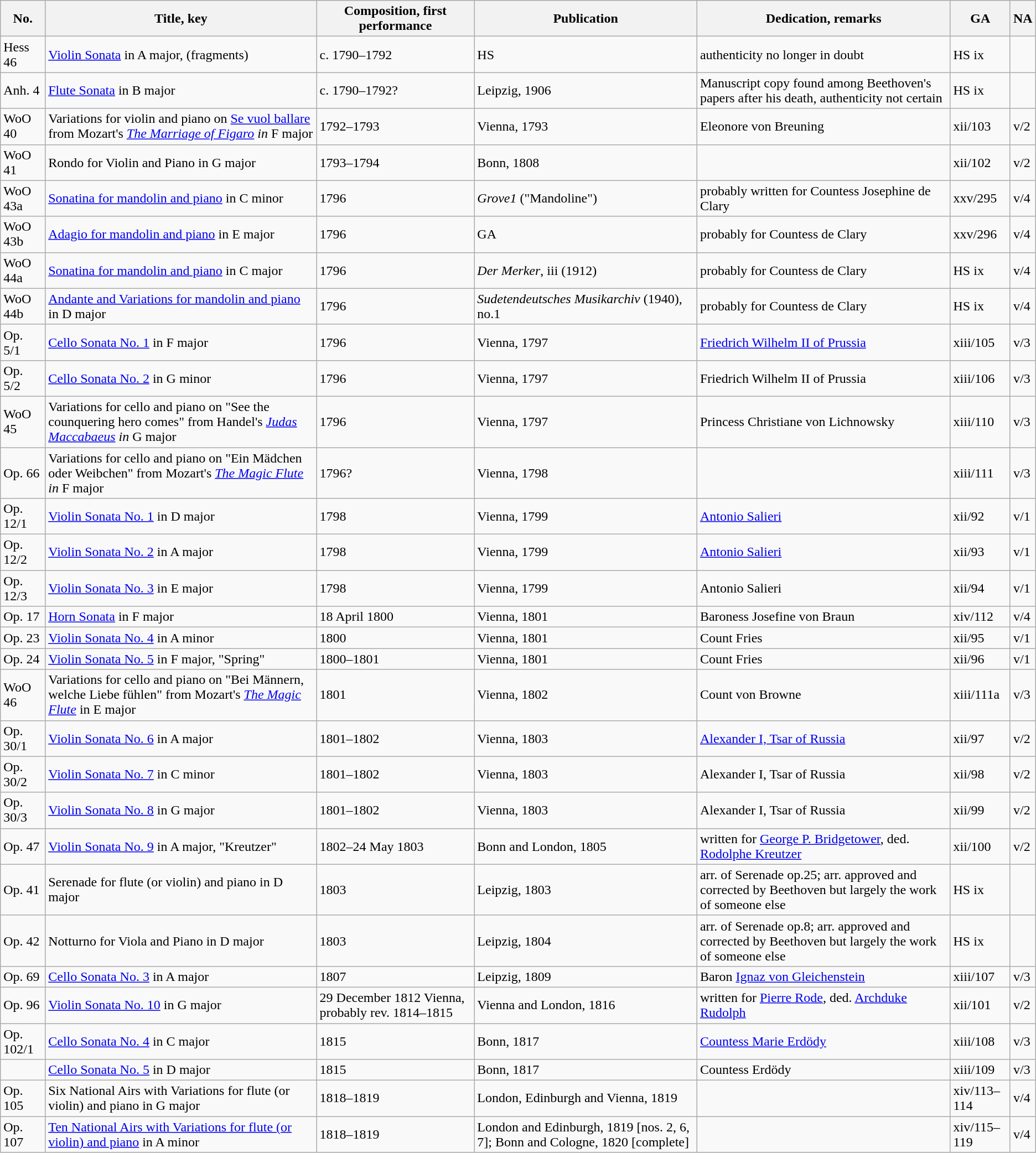<table class="wikitable sortable">
<tr>
<th>No.</th>
<th>Title, key</th>
<th>Composition, first performance</th>
<th>Publication</th>
<th>Dedication, remarks</th>
<th class="unsortable">GA</th>
<th class="unsortable">NA</th>
</tr>
<tr>
<td>Hess 46</td>
<td><a href='#'>Violin Sonata</a> in A major, (fragments)</td>
<td data-sort-value="1790">c. 1790–1792</td>
<td data-sort-value="1957">HS</td>
<td>authenticity no longer in doubt</td>
<td>HS ix</td>
<td></td>
</tr>
<tr>
<td>Anh. 4</td>
<td><a href='#'>Flute Sonata</a> in B major</td>
<td data-sort-value="1790">c. 1790–1792?</td>
<td data-sort-value="1906">Leipzig, 1906</td>
<td>Manuscript copy found among Beethoven's papers after his death, authenticity not certain</td>
<td>HS ix</td>
<td></td>
</tr>
<tr>
<td>WoO 40</td>
<td>Variations for violin and piano on <a href='#'>Se vuol ballare</a> from Mozart's <em><a href='#'>The Marriage of Figaro</a> in</em> F major</td>
<td data-sort-value="1792">1792–1793</td>
<td data-sort-value="1793">Vienna, 1793</td>
<td>Eleonore von Breuning</td>
<td>xii/103</td>
<td>v/2</td>
</tr>
<tr>
<td>WoO 41</td>
<td>Rondo for Violin and Piano in G major</td>
<td data-sort-value="1793">1793–1794</td>
<td data-sort-value="1808">Bonn, 1808</td>
<td></td>
<td>xii/102</td>
<td>v/2</td>
</tr>
<tr>
<td>WoO 43a</td>
<td><a href='#'>Sonatina for mandolin and piano</a> in C minor</td>
<td data-sort-value="1796">1796</td>
<td data-sort-value="1871"><em>Grove1</em> ("Mandoline")</td>
<td>probably written for Countess Josephine de Clary</td>
<td>xxv/295</td>
<td>v/4</td>
</tr>
<tr>
<td>WoO 43b</td>
<td><a href='#'>Adagio for mandolin and piano</a> in E major</td>
<td data-sort-value="1801">1796</td>
<td data-sort-value="1862">GA</td>
<td>probably for Countess de Clary</td>
<td>xxv/296</td>
<td>v/4</td>
</tr>
<tr>
<td>WoO 44a</td>
<td><a href='#'>Sonatina for mandolin and piano</a> in C major</td>
<td data-sort-value="1796">1796</td>
<td data-sort-value="1912"><em>Der Merker</em>, iii (1912)</td>
<td>probably for Countess de Clary</td>
<td>HS ix</td>
<td>v/4</td>
</tr>
<tr>
<td>WoO 44b</td>
<td><a href='#'>Andante and Variations for mandolin and piano</a> in D major</td>
<td data-sort-value="1796">1796</td>
<td data-sort-value="1940"><em>Sudetendeutsches Musikarchiv</em> (1940), no.1</td>
<td>probably for Countess de Clary</td>
<td>HS ix</td>
<td>v/4</td>
</tr>
<tr>
<td>Op. 5/1</td>
<td><a href='#'>Cello Sonata No. 1</a> in F major</td>
<td data-sort-value="1796">1796</td>
<td data-sort-value="1797">Vienna, 1797</td>
<td><a href='#'>Friedrich Wilhelm II of Prussia</a></td>
<td>xiii/105</td>
<td>v/3</td>
</tr>
<tr>
<td>Op. 5/2</td>
<td><a href='#'>Cello Sonata No. 2</a> in G minor</td>
<td data-sort-value="1796">1796</td>
<td data-sort-value="1797">Vienna, 1797</td>
<td>Friedrich Wilhelm II of Prussia</td>
<td>xiii/106</td>
<td>v/3</td>
</tr>
<tr>
<td>WoO 45</td>
<td>Variations for cello and piano on "See the counquering hero comes" from Handel's <em><a href='#'>Judas Maccabaeus</a> in</em> G major</td>
<td data-sort-value="1796">1796</td>
<td data-sort-value="1797">Vienna, 1797</td>
<td>Princess Christiane von Lichnowsky</td>
<td>xiii/110</td>
<td>v/3</td>
</tr>
<tr>
<td>Op. 66</td>
<td>Variations for cello and piano on "Ein Mädchen oder Weibchen" from Mozart's <em><a href='#'>The Magic Flute</a> in</em> F major</td>
<td data-sort-value="1796">1796?</td>
<td data-sort-value="1798">Vienna, 1798</td>
<td></td>
<td>xiii/111</td>
<td>v/3</td>
</tr>
<tr>
<td>Op. 12/1</td>
<td><a href='#'>Violin Sonata No. 1</a> in D major</td>
<td data-sort-value="1798">1798</td>
<td data-sort-value="1799">Vienna, 1799</td>
<td><a href='#'>Antonio Salieri</a></td>
<td>xii/92</td>
<td>v/1</td>
</tr>
<tr>
<td>Op. 12/2</td>
<td><a href='#'>Violin Sonata No. 2</a> in A major</td>
<td data-sort-value="1798">1798</td>
<td data-sort-value="1799">Vienna, 1799</td>
<td><a href='#'>Antonio Salieri</a></td>
<td>xii/93</td>
<td>v/1</td>
</tr>
<tr>
<td>Op. 12/3</td>
<td><a href='#'>Violin Sonata No. 3</a> in E major</td>
<td data-sort-value="1798">1798</td>
<td data-sort-value="1799">Vienna, 1799</td>
<td>Antonio Salieri</td>
<td>xii/94</td>
<td>v/1</td>
</tr>
<tr>
<td>Op. 17</td>
<td><a href='#'>Horn Sonata</a> in F major</td>
<td data-sort-value="1800">18 April 1800</td>
<td data-sort-value="1801">Vienna, 1801</td>
<td>Baroness Josefine von Braun</td>
<td>xiv/112</td>
<td>v/4</td>
</tr>
<tr>
<td>Op. 23</td>
<td><a href='#'>Violin Sonata No. 4</a> in A minor</td>
<td data-sort-value="1800">1800</td>
<td data-sort-value="1801">Vienna, 1801</td>
<td>Count Fries</td>
<td>xii/95</td>
<td>v/1</td>
</tr>
<tr>
<td>Op. 24</td>
<td><a href='#'>Violin Sonata No. 5</a> in F major, "Spring"</td>
<td data-sort-value="180">1800–1801</td>
<td data-sort-value="1801">Vienna, 1801</td>
<td>Count Fries</td>
<td>xii/96</td>
<td>v/1</td>
</tr>
<tr>
<td>WoO 46</td>
<td>Variations for cello and piano on "Bei Männern, welche Liebe fühlen" from Mozart's <em><a href='#'>The Magic Flute</a></em> in E major</td>
<td data-sort-value="1801">1801</td>
<td data-sort-value="1802">Vienna, 1802</td>
<td>Count von Browne</td>
<td>xiii/111a</td>
<td>v/3</td>
</tr>
<tr>
<td>Op. 30/1</td>
<td><a href='#'>Violin Sonata No. 6</a> in A major</td>
<td data-sort-value="1801">1801–1802</td>
<td data-sort-value="1803">Vienna, 1803</td>
<td><a href='#'>Alexander I, Tsar of Russia</a></td>
<td>xii/97</td>
<td>v/2</td>
</tr>
<tr>
<td>Op. 30/2</td>
<td><a href='#'>Violin Sonata No. 7</a> in C minor</td>
<td data-sort-value="1801">1801–1802</td>
<td data-sort-value="1801">Vienna, 1803</td>
<td>Alexander I, Tsar of Russia</td>
<td>xii/98</td>
<td>v/2</td>
</tr>
<tr>
<td>Op. 30/3</td>
<td><a href='#'>Violin Sonata No. 8</a> in G major</td>
<td data-sort-value="1801">1801–1802</td>
<td data-sort-value="1803">Vienna, 1803</td>
<td>Alexander I, Tsar of Russia</td>
<td>xii/99</td>
<td>v/2</td>
</tr>
<tr>
<td>Op. 47</td>
<td><a href='#'>Violin Sonata No. 9</a> in A major, "Kreutzer"</td>
<td data-sort-value="1802">1802–24 May 1803</td>
<td data-sort-value="1805">Bonn and London, 1805</td>
<td>written for <a href='#'>George P. Bridgetower</a>, ded. <a href='#'>Rodolphe Kreutzer</a></td>
<td>xii/100</td>
<td>v/2</td>
</tr>
<tr>
<td>Op. 41</td>
<td>Serenade for flute (or violin) and piano in D major</td>
<td data-sort-value="1803">1803</td>
<td data-sort-value="1803">Leipzig, 1803</td>
<td>arr. of Serenade op.25; arr. approved and corrected by Beethoven but largely the work of someone else</td>
<td>HS ix</td>
<td></td>
</tr>
<tr>
<td>Op. 42</td>
<td>Notturno for Viola and Piano in D major</td>
<td data-sort-value="1803">1803</td>
<td data-sort-value="1804">Leipzig, 1804</td>
<td>arr. of Serenade op.8; arr. approved and corrected by Beethoven but largely the work of someone else</td>
<td>HS ix</td>
<td></td>
</tr>
<tr>
<td>Op. 69</td>
<td><a href='#'>Cello Sonata No. 3</a> in A major</td>
<td data-sort-value="1807">1807</td>
<td data-sort-value="1809">Leipzig, 1809</td>
<td>Baron <a href='#'>Ignaz von Gleichenstein</a></td>
<td>xiii/107</td>
<td>v/3</td>
</tr>
<tr>
<td>Op. 96</td>
<td><a href='#'>Violin Sonata No. 10</a> in G major</td>
<td data-sort-value="1812">29 December 1812 Vienna, probably rev. 1814–1815</td>
<td data-sort-value="1816">Vienna and London, 1816</td>
<td>written for <a href='#'>Pierre Rode</a>, ded. <a href='#'>Archduke Rudolph</a></td>
<td>xii/101</td>
<td>v/2</td>
</tr>
<tr>
<td>Op. 102/1</td>
<td><a href='#'>Cello Sonata No. 4</a> in C major</td>
<td data-sort-value="1815">1815</td>
<td data-sort-value="1817">Bonn, 1817</td>
<td><a href='#'>Countess Marie Erdödy</a></td>
<td>xiii/108</td>
<td>v/3</td>
</tr>
<tr>
<td></td>
<td><a href='#'>Cello Sonata No. 5</a> in D major</td>
<td data-sort-value="1815">1815</td>
<td data-sort-value="1817">Bonn, 1817</td>
<td>Countess Erdödy</td>
<td>xiii/109</td>
<td>v/3</td>
</tr>
<tr>
<td>Op. 105</td>
<td>Six National Airs with Variations for flute (or violin) and piano in G major</td>
<td data-sort-value="1818">1818–1819</td>
<td data-sort-value="1819">London, Edinburgh and Vienna, 1819</td>
<td></td>
<td>xiv/113–114</td>
<td>v/4</td>
</tr>
<tr>
<td>Op. 107</td>
<td><a href='#'>Ten National Airs with Variations for flute (or violin) and piano</a> in A minor</td>
<td data-sort-value="1818">1818–1819</td>
<td data-sort-value="1819">London and Edinburgh, 1819 [nos. 2, 6, 7]; Bonn and Cologne, 1820 [complete]</td>
<td></td>
<td>xiv/115–119</td>
<td>v/4</td>
</tr>
</table>
